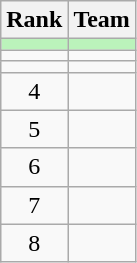<table class=wikitable style="text-align:center;">
<tr>
<th>Rank</th>
<th>Team</th>
</tr>
<tr bgcolor=bbf3bb>
<td></td>
<td align=left></td>
</tr>
<tr>
<td></td>
<td align=left></td>
</tr>
<tr>
<td></td>
<td align=left></td>
</tr>
<tr>
<td>4</td>
<td align=left></td>
</tr>
<tr>
<td>5</td>
<td align=left></td>
</tr>
<tr>
<td>6</td>
<td align=left></td>
</tr>
<tr>
<td>7</td>
<td align=left></td>
</tr>
<tr>
<td>8</td>
<td align=left></td>
</tr>
</table>
